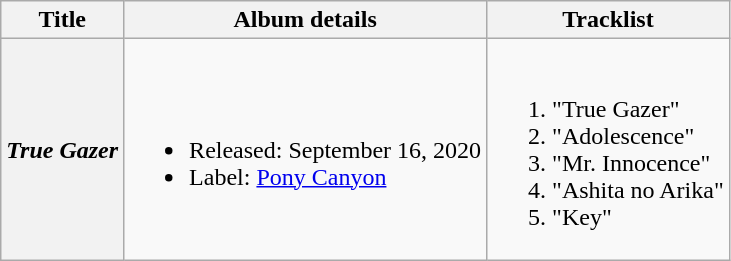<table class="wikitable plainrowheaders">
<tr>
<th>Title</th>
<th>Album details</th>
<th>Tracklist</th>
</tr>
<tr>
<th scope="row"><em>True Gazer</em></th>
<td><br><ul><li>Released: September 16, 2020</li><li>Label: <a href='#'>Pony Canyon</a></li></ul></td>
<td><br><ol><li>"True Gazer"</li><li>"Adolescence"</li><li>"Mr. Innocence"</li><li>"Ashita no Arika"</li><li>"Key"</li></ol></td>
</tr>
</table>
